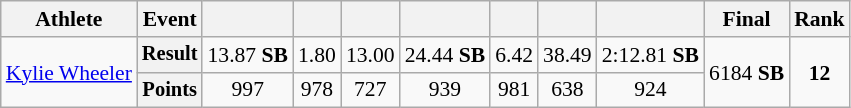<table class=wikitable style=font-size:90%>
<tr>
<th>Athlete</th>
<th>Event</th>
<th></th>
<th></th>
<th></th>
<th></th>
<th></th>
<th></th>
<th></th>
<th>Final</th>
<th>Rank</th>
</tr>
<tr align=center>
<td rowspan=2 align=left><a href='#'>Kylie Wheeler</a></td>
<th style=font-size:95%>Result</th>
<td>13.87 <strong>SB</strong></td>
<td>1.80</td>
<td>13.00</td>
<td>24.44 <strong>SB</strong></td>
<td>6.42</td>
<td>38.49</td>
<td>2:12.81 <strong>SB</strong></td>
<td rowspan=2>6184 <strong>SB</strong></td>
<td rowspan=2><strong>12</strong></td>
</tr>
<tr align=center>
<th style=font-size:95%>Points</th>
<td>997</td>
<td>978</td>
<td>727</td>
<td>939</td>
<td>981</td>
<td>638</td>
<td>924</td>
</tr>
</table>
